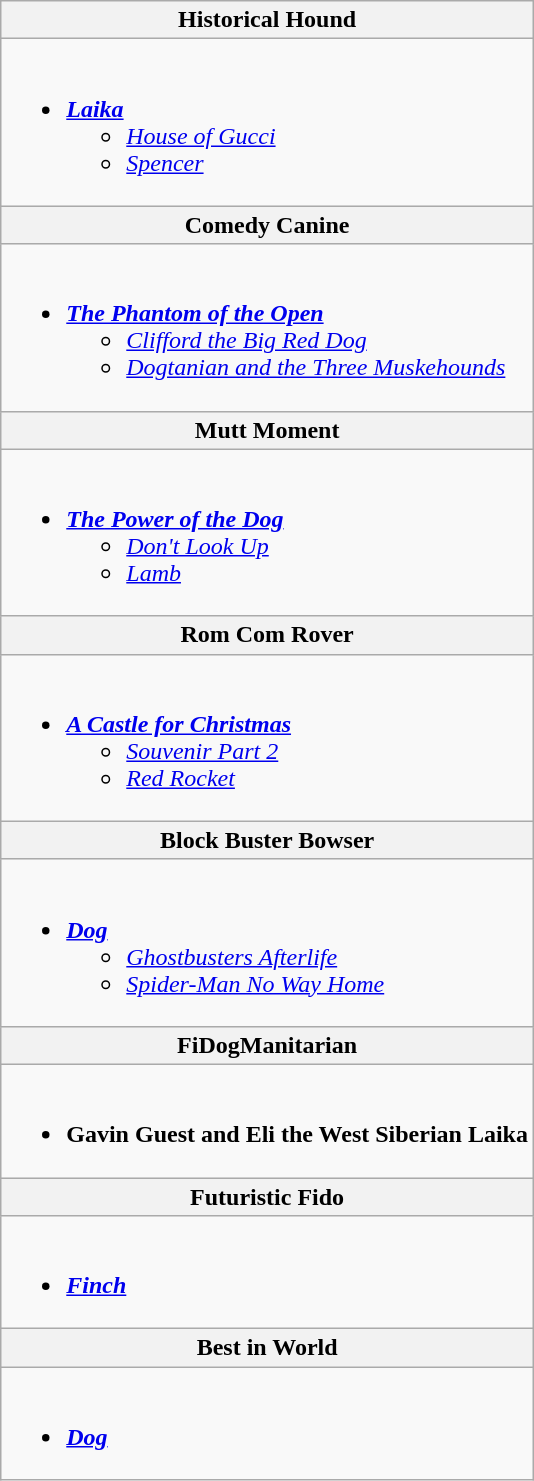<table class="wikitable">
<tr>
<th><strong>Historical Hound</strong></th>
</tr>
<tr>
<td><br><ul><li><strong><em><a href='#'>Laika</a></em></strong><ul><li><em><a href='#'>House of Gucci</a></em></li><li><em><a href='#'>Spencer</a></em></li></ul></li></ul></td>
</tr>
<tr>
<th>Comedy Canine</th>
</tr>
<tr>
<td><br><ul><li><strong><em><a href='#'>The Phantom of the Open</a></em></strong><ul><li><em><a href='#'>Clifford the Big Red Dog</a></em></li><li><em><a href='#'>Dogtanian and the Three Muskehounds</a></em></li></ul></li></ul></td>
</tr>
<tr>
<th>Mutt Moment</th>
</tr>
<tr>
<td><br><ul><li><a href='#'><strong><em>The<strong> </strong>Power of the Dog</em></strong></a><ul><li><em><a href='#'>Don't Look Up</a></em></li><li><em><a href='#'>Lamb</a></em></li></ul></li></ul></td>
</tr>
<tr>
<th>Rom Com Rover</th>
</tr>
<tr>
<td><br><ul><li><strong><em><a href='#'>A Castle for Christmas</a></em></strong><ul><li><em><a href='#'>Souvenir Part 2</a></em></li><li><em><a href='#'>Red Rocket</a></em></li></ul></li></ul></td>
</tr>
<tr>
<th>Block Buster Bowser</th>
</tr>
<tr>
<td><br><ul><li><strong><a href='#'><em>Dog</em></a></strong><ul><li><em><a href='#'>Ghostbusters Afterlife</a></em></li><li><a href='#'><em>Spider-Man No Way Home</em></a></li></ul></li></ul></td>
</tr>
<tr>
<th>FiDogManitarian</th>
</tr>
<tr>
<td><br><ul><li><strong>Gavin Guest and Eli the West Siberian Laika</strong></li></ul></td>
</tr>
<tr>
<th>Futuristic Fido</th>
</tr>
<tr>
<td><br><ul><li><em><a href='#'><strong>Finch</strong></a></em></li></ul></td>
</tr>
<tr>
<th>Best in World</th>
</tr>
<tr>
<td><br><ul><li><strong><a href='#'><em>Dog</em></a></strong></li></ul></td>
</tr>
</table>
